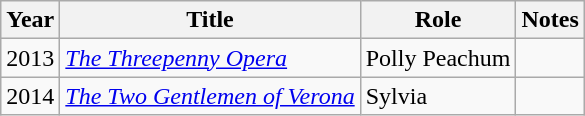<table class="wikitable sortable">
<tr>
<th>Year</th>
<th>Title</th>
<th>Role</th>
<th>Notes</th>
</tr>
<tr>
<td>2013</td>
<td><em><a href='#'>The Threepenny Opera</a></em></td>
<td>Polly Peachum</td>
<td></td>
</tr>
<tr>
<td>2014</td>
<td><em><a href='#'>The Two Gentlemen of Verona</a></em></td>
<td>Sylvia</td>
<td></td>
</tr>
</table>
